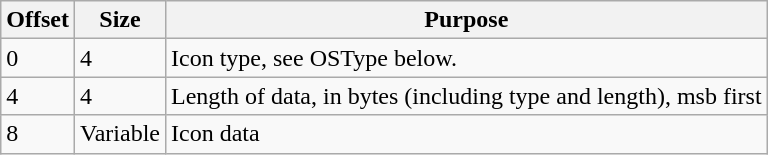<table class="wikitable">
<tr>
<th>Offset</th>
<th>Size</th>
<th>Purpose</th>
</tr>
<tr>
<td>0</td>
<td>4</td>
<td>Icon type, see OSType below.</td>
</tr>
<tr>
<td>4</td>
<td>4</td>
<td>Length of data, in bytes (including type and length), msb first</td>
</tr>
<tr>
<td>8</td>
<td>Variable</td>
<td>Icon data</td>
</tr>
</table>
